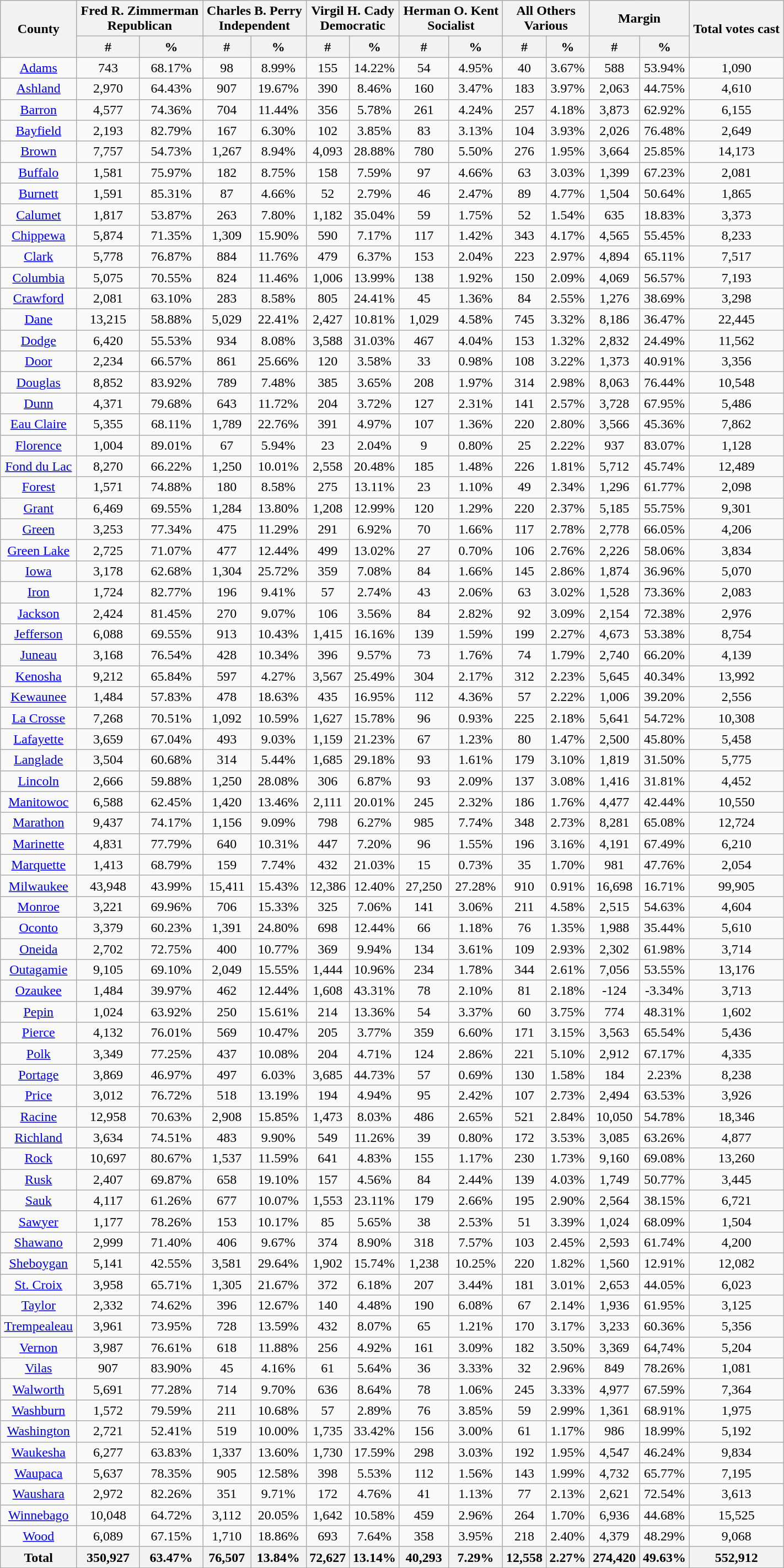<table width="75%" class="wikitable sortable" style="text-align:center">
<tr>
<th rowspan="2" style="text-align:center;">County</th>
<th colspan="2" style="text-align:center;">Fred R. Zimmerman<br>Republican</th>
<th colspan="2" style="text-align:center;">Charles B. Perry<br>Independent</th>
<th colspan="2" style="text-align:center;">Virgil H. Cady<br>Democratic</th>
<th colspan="2" style="text-align:center;">Herman O. Kent<br>Socialist</th>
<th colspan="2" style="text-align:center;">All Others<br>Various</th>
<th colspan="2" style="text-align:center;">Margin</th>
<th rowspan="2" style="text-align:center;">Total votes cast</th>
</tr>
<tr>
<th style="text-align:center;" data-sort-type="number">#</th>
<th style="text-align:center;" data-sort-type="number">%</th>
<th style="text-align:center;" data-sort-type="number">#</th>
<th style="text-align:center;" data-sort-type="number">%</th>
<th style="text-align:center;" data-sort-type="number">#</th>
<th style="text-align:center;" data-sort-type="number">%</th>
<th style="text-align:center;" data-sort-type="number">#</th>
<th style="text-align:center;" data-sort-type="number">%</th>
<th style="text-align:center;" data-sort-type="number">#</th>
<th style="text-align:center;" data-sort-type="number">%</th>
<th style="text-align:center;" data-sort-type="number">#</th>
<th style="text-align:center;" data-sort-type="number">%</th>
</tr>
<tr style="text-align:center;">
<td><a href='#'>Adams</a></td>
<td>743</td>
<td>68.17%</td>
<td>98</td>
<td>8.99%</td>
<td>155</td>
<td>14.22%</td>
<td>54</td>
<td>4.95%</td>
<td>40</td>
<td>3.67%</td>
<td>588</td>
<td>53.94%</td>
<td>1,090</td>
</tr>
<tr style="text-align:center;">
<td><a href='#'>Ashland</a></td>
<td>2,970</td>
<td>64.43%</td>
<td>907</td>
<td>19.67%</td>
<td>390</td>
<td>8.46%</td>
<td>160</td>
<td>3.47%</td>
<td>183</td>
<td>3.97%</td>
<td>2,063</td>
<td>44.75%</td>
<td>4,610</td>
</tr>
<tr style="text-align:center;">
<td><a href='#'>Barron</a></td>
<td>4,577</td>
<td>74.36%</td>
<td>704</td>
<td>11.44%</td>
<td>356</td>
<td>5.78%</td>
<td>261</td>
<td>4.24%</td>
<td>257</td>
<td>4.18%</td>
<td>3,873</td>
<td>62.92%</td>
<td>6,155</td>
</tr>
<tr style="text-align:center;">
<td><a href='#'>Bayfield</a></td>
<td>2,193</td>
<td>82.79%</td>
<td>167</td>
<td>6.30%</td>
<td>102</td>
<td>3.85%</td>
<td>83</td>
<td>3.13%</td>
<td>104</td>
<td>3.93%</td>
<td>2,026</td>
<td>76.48%</td>
<td>2,649</td>
</tr>
<tr style="text-align:center;">
<td><a href='#'>Brown</a></td>
<td>7,757</td>
<td>54.73%</td>
<td>1,267</td>
<td>8.94%</td>
<td>4,093</td>
<td>28.88%</td>
<td>780</td>
<td>5.50%</td>
<td>276</td>
<td>1.95%</td>
<td>3,664</td>
<td>25.85%</td>
<td>14,173</td>
</tr>
<tr style="text-align:center;">
<td><a href='#'>Buffalo</a></td>
<td>1,581</td>
<td>75.97%</td>
<td>182</td>
<td>8.75%</td>
<td>158</td>
<td>7.59%</td>
<td>97</td>
<td>4.66%</td>
<td>63</td>
<td>3.03%</td>
<td>1,399</td>
<td>67.23%</td>
<td>2,081</td>
</tr>
<tr style="text-align:center;">
<td><a href='#'>Burnett</a></td>
<td>1,591</td>
<td>85.31%</td>
<td>87</td>
<td>4.66%</td>
<td>52</td>
<td>2.79%</td>
<td>46</td>
<td>2.47%</td>
<td>89</td>
<td>4.77%</td>
<td>1,504</td>
<td>50.64%</td>
<td>1,865</td>
</tr>
<tr style="text-align:center;">
<td><a href='#'>Calumet</a></td>
<td>1,817</td>
<td>53.87%</td>
<td>263</td>
<td>7.80%</td>
<td>1,182</td>
<td>35.04%</td>
<td>59</td>
<td>1.75%</td>
<td>52</td>
<td>1.54%</td>
<td>635</td>
<td>18.83%</td>
<td>3,373</td>
</tr>
<tr style="text-align:center;">
<td><a href='#'>Chippewa</a></td>
<td>5,874</td>
<td>71.35%</td>
<td>1,309</td>
<td>15.90%</td>
<td>590</td>
<td>7.17%</td>
<td>117</td>
<td>1.42%</td>
<td>343</td>
<td>4.17%</td>
<td>4,565</td>
<td>55.45%</td>
<td>8,233</td>
</tr>
<tr style="text-align:center;">
<td><a href='#'>Clark</a></td>
<td>5,778</td>
<td>76.87%</td>
<td>884</td>
<td>11.76%</td>
<td>479</td>
<td>6.37%</td>
<td>153</td>
<td>2.04%</td>
<td>223</td>
<td>2.97%</td>
<td>4,894</td>
<td>65.11%</td>
<td>7,517</td>
</tr>
<tr style="text-align:center;">
<td><a href='#'>Columbia</a></td>
<td>5,075</td>
<td>70.55%</td>
<td>824</td>
<td>11.46%</td>
<td>1,006</td>
<td>13.99%</td>
<td>138</td>
<td>1.92%</td>
<td>150</td>
<td>2.09%</td>
<td>4,069</td>
<td>56.57%</td>
<td>7,193</td>
</tr>
<tr style="text-align:center;">
<td><a href='#'>Crawford</a></td>
<td>2,081</td>
<td>63.10%</td>
<td>283</td>
<td>8.58%</td>
<td>805</td>
<td>24.41%</td>
<td>45</td>
<td>1.36%</td>
<td>84</td>
<td>2.55%</td>
<td>1,276</td>
<td>38.69%</td>
<td>3,298</td>
</tr>
<tr style="text-align:center;">
<td><a href='#'>Dane</a></td>
<td>13,215</td>
<td>58.88%</td>
<td>5,029</td>
<td>22.41%</td>
<td>2,427</td>
<td>10.81%</td>
<td>1,029</td>
<td>4.58%</td>
<td>745</td>
<td>3.32%</td>
<td>8,186</td>
<td>36.47%</td>
<td>22,445</td>
</tr>
<tr style="text-align:center;">
<td><a href='#'>Dodge</a></td>
<td>6,420</td>
<td>55.53%</td>
<td>934</td>
<td>8.08%</td>
<td>3,588</td>
<td>31.03%</td>
<td>467</td>
<td>4.04%</td>
<td>153</td>
<td>1.32%</td>
<td>2,832</td>
<td>24.49%</td>
<td>11,562</td>
</tr>
<tr style="text-align:center;">
<td><a href='#'>Door</a></td>
<td>2,234</td>
<td>66.57%</td>
<td>861</td>
<td>25.66%</td>
<td>120</td>
<td>3.58%</td>
<td>33</td>
<td>0.98%</td>
<td>108</td>
<td>3.22%</td>
<td>1,373</td>
<td>40.91%</td>
<td>3,356</td>
</tr>
<tr style="text-align:center;">
<td><a href='#'>Douglas</a></td>
<td>8,852</td>
<td>83.92%</td>
<td>789</td>
<td>7.48%</td>
<td>385</td>
<td>3.65%</td>
<td>208</td>
<td>1.97%</td>
<td>314</td>
<td>2.98%</td>
<td>8,063</td>
<td>76.44%</td>
<td>10,548</td>
</tr>
<tr style="text-align:center;">
<td><a href='#'>Dunn</a></td>
<td>4,371</td>
<td>79.68%</td>
<td>643</td>
<td>11.72%</td>
<td>204</td>
<td>3.72%</td>
<td>127</td>
<td>2.31%</td>
<td>141</td>
<td>2.57%</td>
<td>3,728</td>
<td>67.95%</td>
<td>5,486</td>
</tr>
<tr style="text-align:center;">
<td><a href='#'>Eau Claire</a></td>
<td>5,355</td>
<td>68.11%</td>
<td>1,789</td>
<td>22.76%</td>
<td>391</td>
<td>4.97%</td>
<td>107</td>
<td>1.36%</td>
<td>220</td>
<td>2.80%</td>
<td>3,566</td>
<td>45.36%</td>
<td>7,862</td>
</tr>
<tr style="text-align:center;">
<td><a href='#'>Florence</a></td>
<td>1,004</td>
<td>89.01%</td>
<td>67</td>
<td>5.94%</td>
<td>23</td>
<td>2.04%</td>
<td>9</td>
<td>0.80%</td>
<td>25</td>
<td>2.22%</td>
<td>937</td>
<td>83.07%</td>
<td>1,128</td>
</tr>
<tr style="text-align:center;">
<td><a href='#'>Fond du Lac</a></td>
<td>8,270</td>
<td>66.22%</td>
<td>1,250</td>
<td>10.01%</td>
<td>2,558</td>
<td>20.48%</td>
<td>185</td>
<td>1.48%</td>
<td>226</td>
<td>1.81%</td>
<td>5,712</td>
<td>45.74%</td>
<td>12,489</td>
</tr>
<tr style="text-align:center;">
<td><a href='#'>Forest</a></td>
<td>1,571</td>
<td>74.88%</td>
<td>180</td>
<td>8.58%</td>
<td>275</td>
<td>13.11%</td>
<td>23</td>
<td>1.10%</td>
<td>49</td>
<td>2.34%</td>
<td>1,296</td>
<td>61.77%</td>
<td>2,098</td>
</tr>
<tr style="text-align:center;">
<td><a href='#'>Grant</a></td>
<td>6,469</td>
<td>69.55%</td>
<td>1,284</td>
<td>13.80%</td>
<td>1,208</td>
<td>12.99%</td>
<td>120</td>
<td>1.29%</td>
<td>220</td>
<td>2.37%</td>
<td>5,185</td>
<td>55.75%</td>
<td>9,301</td>
</tr>
<tr style="text-align:center;">
<td><a href='#'>Green</a></td>
<td>3,253</td>
<td>77.34%</td>
<td>475</td>
<td>11.29%</td>
<td>291</td>
<td>6.92%</td>
<td>70</td>
<td>1.66%</td>
<td>117</td>
<td>2.78%</td>
<td>2,778</td>
<td>66.05%</td>
<td>4,206</td>
</tr>
<tr style="text-align:center;">
<td><a href='#'>Green Lake</a></td>
<td>2,725</td>
<td>71.07%</td>
<td>477</td>
<td>12.44%</td>
<td>499</td>
<td>13.02%</td>
<td>27</td>
<td>0.70%</td>
<td>106</td>
<td>2.76%</td>
<td>2,226</td>
<td>58.06%</td>
<td>3,834</td>
</tr>
<tr style="text-align:center;">
<td><a href='#'>Iowa</a></td>
<td>3,178</td>
<td>62.68%</td>
<td>1,304</td>
<td>25.72%</td>
<td>359</td>
<td>7.08%</td>
<td>84</td>
<td>1.66%</td>
<td>145</td>
<td>2.86%</td>
<td>1,874</td>
<td>36.96%</td>
<td>5,070</td>
</tr>
<tr style="text-align:center;">
<td><a href='#'>Iron</a></td>
<td>1,724</td>
<td>82.77%</td>
<td>196</td>
<td>9.41%</td>
<td>57</td>
<td>2.74%</td>
<td>43</td>
<td>2.06%</td>
<td>63</td>
<td>3.02%</td>
<td>1,528</td>
<td>73.36%</td>
<td>2,083</td>
</tr>
<tr style="text-align:center;">
<td><a href='#'>Jackson</a></td>
<td>2,424</td>
<td>81.45%</td>
<td>270</td>
<td>9.07%</td>
<td>106</td>
<td>3.56%</td>
<td>84</td>
<td>2.82%</td>
<td>92</td>
<td>3.09%</td>
<td>2,154</td>
<td>72.38%</td>
<td>2,976</td>
</tr>
<tr style="text-align:center;">
<td><a href='#'>Jefferson</a></td>
<td>6,088</td>
<td>69.55%</td>
<td>913</td>
<td>10.43%</td>
<td>1,415</td>
<td>16.16%</td>
<td>139</td>
<td>1.59%</td>
<td>199</td>
<td>2.27%</td>
<td>4,673</td>
<td>53.38%</td>
<td>8,754</td>
</tr>
<tr style="text-align:center;">
<td><a href='#'>Juneau</a></td>
<td>3,168</td>
<td>76.54%</td>
<td>428</td>
<td>10.34%</td>
<td>396</td>
<td>9.57%</td>
<td>73</td>
<td>1.76%</td>
<td>74</td>
<td>1.79%</td>
<td>2,740</td>
<td>66.20%</td>
<td>4,139</td>
</tr>
<tr style="text-align:center;">
<td><a href='#'>Kenosha</a></td>
<td>9,212</td>
<td>65.84%</td>
<td>597</td>
<td>4.27%</td>
<td>3,567</td>
<td>25.49%</td>
<td>304</td>
<td>2.17%</td>
<td>312</td>
<td>2.23%</td>
<td>5,645</td>
<td>40.34%</td>
<td>13,992</td>
</tr>
<tr style="text-align:center;">
<td><a href='#'>Kewaunee</a></td>
<td>1,484</td>
<td>57.83%</td>
<td>478</td>
<td>18.63%</td>
<td>435</td>
<td>16.95%</td>
<td>112</td>
<td>4.36%</td>
<td>57</td>
<td>2.22%</td>
<td>1,006</td>
<td>39.20%</td>
<td>2,556</td>
</tr>
<tr style="text-align:center;">
<td><a href='#'>La Crosse</a></td>
<td>7,268</td>
<td>70.51%</td>
<td>1,092</td>
<td>10.59%</td>
<td>1,627</td>
<td>15.78%</td>
<td>96</td>
<td>0.93%</td>
<td>225</td>
<td>2.18%</td>
<td>5,641</td>
<td>54.72%</td>
<td>10,308</td>
</tr>
<tr style="text-align:center;">
<td><a href='#'>Lafayette</a></td>
<td>3,659</td>
<td>67.04%</td>
<td>493</td>
<td>9.03%</td>
<td>1,159</td>
<td>21.23%</td>
<td>67</td>
<td>1.23%</td>
<td>80</td>
<td>1.47%</td>
<td>2,500</td>
<td>45.80%</td>
<td>5,458</td>
</tr>
<tr style="text-align:center;">
<td><a href='#'>Langlade</a></td>
<td>3,504</td>
<td>60.68%</td>
<td>314</td>
<td>5.44%</td>
<td>1,685</td>
<td>29.18%</td>
<td>93</td>
<td>1.61%</td>
<td>179</td>
<td>3.10%</td>
<td>1,819</td>
<td>31.50%</td>
<td>5,775</td>
</tr>
<tr style="text-align:center;">
<td><a href='#'>Lincoln</a></td>
<td>2,666</td>
<td>59.88%</td>
<td>1,250</td>
<td>28.08%</td>
<td>306</td>
<td>6.87%</td>
<td>93</td>
<td>2.09%</td>
<td>137</td>
<td>3.08%</td>
<td>1,416</td>
<td>31.81%</td>
<td>4,452</td>
</tr>
<tr style="text-align:center;">
<td><a href='#'>Manitowoc</a></td>
<td>6,588</td>
<td>62.45%</td>
<td>1,420</td>
<td>13.46%</td>
<td>2,111</td>
<td>20.01%</td>
<td>245</td>
<td>2.32%</td>
<td>186</td>
<td>1.76%</td>
<td>4,477</td>
<td>42.44%</td>
<td>10,550</td>
</tr>
<tr style="text-align:center;">
<td><a href='#'>Marathon</a></td>
<td>9,437</td>
<td>74.17%</td>
<td>1,156</td>
<td>9.09%</td>
<td>798</td>
<td>6.27%</td>
<td>985</td>
<td>7.74%</td>
<td>348</td>
<td>2.73%</td>
<td>8,281</td>
<td>65.08%</td>
<td>12,724</td>
</tr>
<tr style="text-align:center;">
<td><a href='#'>Marinette</a></td>
<td>4,831</td>
<td>77.79%</td>
<td>640</td>
<td>10.31%</td>
<td>447</td>
<td>7.20%</td>
<td>96</td>
<td>1.55%</td>
<td>196</td>
<td>3.16%</td>
<td>4,191</td>
<td>67.49%</td>
<td>6,210</td>
</tr>
<tr style="text-align:center;">
<td><a href='#'>Marquette</a></td>
<td>1,413</td>
<td>68.79%</td>
<td>159</td>
<td>7.74%</td>
<td>432</td>
<td>21.03%</td>
<td>15</td>
<td>0.73%</td>
<td>35</td>
<td>1.70%</td>
<td>981</td>
<td>47.76%</td>
<td>2,054</td>
</tr>
<tr style="text-align:center;">
<td><a href='#'>Milwaukee</a></td>
<td>43,948</td>
<td>43.99%</td>
<td>15,411</td>
<td>15.43%</td>
<td>12,386</td>
<td>12.40%</td>
<td>27,250</td>
<td>27.28%</td>
<td>910</td>
<td>0.91%</td>
<td>16,698</td>
<td>16.71%</td>
<td>99,905</td>
</tr>
<tr style="text-align:center;">
<td><a href='#'>Monroe</a></td>
<td>3,221</td>
<td>69.96%</td>
<td>706</td>
<td>15.33%</td>
<td>325</td>
<td>7.06%</td>
<td>141</td>
<td>3.06%</td>
<td>211</td>
<td>4.58%</td>
<td>2,515</td>
<td>54.63%</td>
<td>4,604</td>
</tr>
<tr style="text-align:center;">
<td><a href='#'>Oconto</a></td>
<td>3,379</td>
<td>60.23%</td>
<td>1,391</td>
<td>24.80%</td>
<td>698</td>
<td>12.44%</td>
<td>66</td>
<td>1.18%</td>
<td>76</td>
<td>1.35%</td>
<td>1,988</td>
<td>35.44%</td>
<td>5,610</td>
</tr>
<tr style="text-align:center;">
<td><a href='#'>Oneida</a></td>
<td>2,702</td>
<td>72.75%</td>
<td>400</td>
<td>10.77%</td>
<td>369</td>
<td>9.94%</td>
<td>134</td>
<td>3.61%</td>
<td>109</td>
<td>2.93%</td>
<td>2,302</td>
<td>61.98%</td>
<td>3,714</td>
</tr>
<tr style="text-align:center;">
<td><a href='#'>Outagamie</a></td>
<td>9,105</td>
<td>69.10%</td>
<td>2,049</td>
<td>15.55%</td>
<td>1,444</td>
<td>10.96%</td>
<td>234</td>
<td>1.78%</td>
<td>344</td>
<td>2.61%</td>
<td>7,056</td>
<td>53.55%</td>
<td>13,176</td>
</tr>
<tr style="text-align:center;">
<td><a href='#'>Ozaukee</a></td>
<td>1,484</td>
<td>39.97%</td>
<td>462</td>
<td>12.44%</td>
<td>1,608</td>
<td>43.31%</td>
<td>78</td>
<td>2.10%</td>
<td>81</td>
<td>2.18%</td>
<td>-124</td>
<td>-3.34%</td>
<td>3,713</td>
</tr>
<tr style="text-align:center;">
<td><a href='#'>Pepin</a></td>
<td>1,024</td>
<td>63.92%</td>
<td>250</td>
<td>15.61%</td>
<td>214</td>
<td>13.36%</td>
<td>54</td>
<td>3.37%</td>
<td>60</td>
<td>3.75%</td>
<td>774</td>
<td>48.31%</td>
<td>1,602</td>
</tr>
<tr style="text-align:center;">
<td><a href='#'>Pierce</a></td>
<td>4,132</td>
<td>76.01%</td>
<td>569</td>
<td>10.47%</td>
<td>205</td>
<td>3.77%</td>
<td>359</td>
<td>6.60%</td>
<td>171</td>
<td>3.15%</td>
<td>3,563</td>
<td>65.54%</td>
<td>5,436</td>
</tr>
<tr style="text-align:center;">
<td><a href='#'>Polk</a></td>
<td>3,349</td>
<td>77.25%</td>
<td>437</td>
<td>10.08%</td>
<td>204</td>
<td>4.71%</td>
<td>124</td>
<td>2.86%</td>
<td>221</td>
<td>5.10%</td>
<td>2,912</td>
<td>67.17%</td>
<td>4,335</td>
</tr>
<tr style="text-align:center;">
<td><a href='#'>Portage</a></td>
<td>3,869</td>
<td>46.97%</td>
<td>497</td>
<td>6.03%</td>
<td>3,685</td>
<td>44.73%</td>
<td>57</td>
<td>0.69%</td>
<td>130</td>
<td>1.58%</td>
<td>184</td>
<td>2.23%</td>
<td>8,238</td>
</tr>
<tr style="text-align:center;">
<td><a href='#'>Price</a></td>
<td>3,012</td>
<td>76.72%</td>
<td>518</td>
<td>13.19%</td>
<td>194</td>
<td>4.94%</td>
<td>95</td>
<td>2.42%</td>
<td>107</td>
<td>2.73%</td>
<td>2,494</td>
<td>63.53%</td>
<td>3,926</td>
</tr>
<tr style="text-align:center;">
<td><a href='#'>Racine</a></td>
<td>12,958</td>
<td>70.63%</td>
<td>2,908</td>
<td>15.85%</td>
<td>1,473</td>
<td>8.03%</td>
<td>486</td>
<td>2.65%</td>
<td>521</td>
<td>2.84%</td>
<td>10,050</td>
<td>54.78%</td>
<td>18,346</td>
</tr>
<tr style="text-align:center;">
<td><a href='#'>Richland</a></td>
<td>3,634</td>
<td>74.51%</td>
<td>483</td>
<td>9.90%</td>
<td>549</td>
<td>11.26%</td>
<td>39</td>
<td>0.80%</td>
<td>172</td>
<td>3.53%</td>
<td>3,085</td>
<td>63.26%</td>
<td>4,877</td>
</tr>
<tr style="text-align:center;">
<td><a href='#'>Rock</a></td>
<td>10,697</td>
<td>80.67%</td>
<td>1,537</td>
<td>11.59%</td>
<td>641</td>
<td>4.83%</td>
<td>155</td>
<td>1.17%</td>
<td>230</td>
<td>1.73%</td>
<td>9,160</td>
<td>69.08%</td>
<td>13,260</td>
</tr>
<tr style="text-align:center;">
<td><a href='#'>Rusk</a></td>
<td>2,407</td>
<td>69.87%</td>
<td>658</td>
<td>19.10%</td>
<td>157</td>
<td>4.56%</td>
<td>84</td>
<td>2.44%</td>
<td>139</td>
<td>4.03%</td>
<td>1,749</td>
<td>50.77%</td>
<td>3,445</td>
</tr>
<tr style="text-align:center;">
<td><a href='#'>Sauk</a></td>
<td>4,117</td>
<td>61.26%</td>
<td>677</td>
<td>10.07%</td>
<td>1,553</td>
<td>23.11%</td>
<td>179</td>
<td>2.66%</td>
<td>195</td>
<td>2.90%</td>
<td>2,564</td>
<td>38.15%</td>
<td>6,721</td>
</tr>
<tr style="text-align:center;">
<td><a href='#'>Sawyer</a></td>
<td>1,177</td>
<td>78.26%</td>
<td>153</td>
<td>10.17%</td>
<td>85</td>
<td>5.65%</td>
<td>38</td>
<td>2.53%</td>
<td>51</td>
<td>3.39%</td>
<td>1,024</td>
<td>68.09%</td>
<td>1,504</td>
</tr>
<tr style="text-align:center;">
<td><a href='#'>Shawano</a></td>
<td>2,999</td>
<td>71.40%</td>
<td>406</td>
<td>9.67%</td>
<td>374</td>
<td>8.90%</td>
<td>318</td>
<td>7.57%</td>
<td>103</td>
<td>2.45%</td>
<td>2,593</td>
<td>61.74%</td>
<td>4,200</td>
</tr>
<tr style="text-align:center;">
<td><a href='#'>Sheboygan</a></td>
<td>5,141</td>
<td>42.55%</td>
<td>3,581</td>
<td>29.64%</td>
<td>1,902</td>
<td>15.74%</td>
<td>1,238</td>
<td>10.25%</td>
<td>220</td>
<td>1.82%</td>
<td>1,560</td>
<td>12.91%</td>
<td>12,082</td>
</tr>
<tr style="text-align:center;">
<td><a href='#'>St. Croix</a></td>
<td>3,958</td>
<td>65.71%</td>
<td>1,305</td>
<td>21.67%</td>
<td>372</td>
<td>6.18%</td>
<td>207</td>
<td>3.44%</td>
<td>181</td>
<td>3.01%</td>
<td>2,653</td>
<td>44.05%</td>
<td>6,023</td>
</tr>
<tr style="text-align:center;">
<td><a href='#'>Taylor</a></td>
<td>2,332</td>
<td>74.62%</td>
<td>396</td>
<td>12.67%</td>
<td>140</td>
<td>4.48%</td>
<td>190</td>
<td>6.08%</td>
<td>67</td>
<td>2.14%</td>
<td>1,936</td>
<td>61.95%</td>
<td>3,125</td>
</tr>
<tr style="text-align:center;">
<td><a href='#'>Trempealeau</a></td>
<td>3,961</td>
<td>73.95%</td>
<td>728</td>
<td>13.59%</td>
<td>432</td>
<td>8.07%</td>
<td>65</td>
<td>1.21%</td>
<td>170</td>
<td>3.17%</td>
<td>3,233</td>
<td>60.36%</td>
<td>5,356</td>
</tr>
<tr style="text-align:center;">
<td><a href='#'>Vernon</a></td>
<td>3,987</td>
<td>76.61%</td>
<td>618</td>
<td>11.88%</td>
<td>256</td>
<td>4.92%</td>
<td>161</td>
<td>3.09%</td>
<td>182</td>
<td>3.50%</td>
<td>3,369</td>
<td>64,74%</td>
<td>5,204</td>
</tr>
<tr style="text-align:center;">
<td><a href='#'>Vilas</a></td>
<td>907</td>
<td>83.90%</td>
<td>45</td>
<td>4.16%</td>
<td>61</td>
<td>5.64%</td>
<td>36</td>
<td>3.33%</td>
<td>32</td>
<td>2.96%</td>
<td>849</td>
<td>78.26%</td>
<td>1,081</td>
</tr>
<tr style="text-align:center;">
<td><a href='#'>Walworth</a></td>
<td>5,691</td>
<td>77.28%</td>
<td>714</td>
<td>9.70%</td>
<td>636</td>
<td>8.64%</td>
<td>78</td>
<td>1.06%</td>
<td>245</td>
<td>3.33%</td>
<td>4,977</td>
<td>67.59%</td>
<td>7,364</td>
</tr>
<tr style="text-align:center;">
<td><a href='#'>Washburn</a></td>
<td>1,572</td>
<td>79.59%</td>
<td>211</td>
<td>10.68%</td>
<td>57</td>
<td>2.89%</td>
<td>76</td>
<td>3.85%</td>
<td>59</td>
<td>2.99%</td>
<td>1,361</td>
<td>68.91%</td>
<td>1,975</td>
</tr>
<tr style="text-align:center;">
<td><a href='#'>Washington</a></td>
<td>2,721</td>
<td>52.41%</td>
<td>519</td>
<td>10.00%</td>
<td>1,735</td>
<td>33.42%</td>
<td>156</td>
<td>3.00%</td>
<td>61</td>
<td>1.17%</td>
<td>986</td>
<td>18.99%</td>
<td>5,192</td>
</tr>
<tr style="text-align:center;">
<td><a href='#'>Waukesha</a></td>
<td>6,277</td>
<td>63.83%</td>
<td>1,337</td>
<td>13.60%</td>
<td>1,730</td>
<td>17.59%</td>
<td>298</td>
<td>3.03%</td>
<td>192</td>
<td>1.95%</td>
<td>4,547</td>
<td>46.24%</td>
<td>9,834</td>
</tr>
<tr style="text-align:center;">
<td><a href='#'>Waupaca</a></td>
<td>5,637</td>
<td>78.35%</td>
<td>905</td>
<td>12.58%</td>
<td>398</td>
<td>5.53%</td>
<td>112</td>
<td>1.56%</td>
<td>143</td>
<td>1.99%</td>
<td>4,732</td>
<td>65.77%</td>
<td>7,195</td>
</tr>
<tr style="text-align:center;">
<td><a href='#'>Waushara</a></td>
<td>2,972</td>
<td>82.26%</td>
<td>351</td>
<td>9.71%</td>
<td>172</td>
<td>4.76%</td>
<td>41</td>
<td>1.13%</td>
<td>77</td>
<td>2.13%</td>
<td>2,621</td>
<td>72.54%</td>
<td>3,613</td>
</tr>
<tr style="text-align:center;">
<td><a href='#'>Winnebago</a></td>
<td>10,048</td>
<td>64.72%</td>
<td>3,112</td>
<td>20.05%</td>
<td>1,642</td>
<td>10.58%</td>
<td>459</td>
<td>2.96%</td>
<td>264</td>
<td>1.70%</td>
<td>6,936</td>
<td>44.68%</td>
<td>15,525</td>
</tr>
<tr style="text-align:center;">
<td><a href='#'>Wood</a></td>
<td>6,089</td>
<td>67.15%</td>
<td>1,710</td>
<td>18.86%</td>
<td>693</td>
<td>7.64%</td>
<td>358</td>
<td>3.95%</td>
<td>218</td>
<td>2.40%</td>
<td>4,379</td>
<td>48.29%</td>
<td>9,068</td>
</tr>
<tr>
<th>Total</th>
<th>350,927</th>
<th>63.47%</th>
<th>76,507</th>
<th>13.84%</th>
<th>72,627</th>
<th>13.14%</th>
<th>40,293</th>
<th>7.29%</th>
<th>12,558</th>
<th>2.27%</th>
<th>274,420</th>
<th>49.63%</th>
<th>552,912</th>
</tr>
</table>
